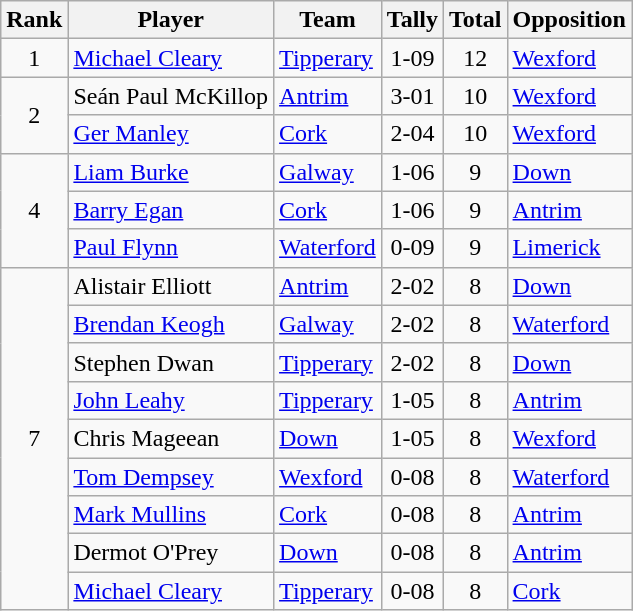<table class="wikitable">
<tr>
<th>Rank</th>
<th>Player</th>
<th>Team</th>
<th>Tally</th>
<th>Total</th>
<th>Opposition</th>
</tr>
<tr>
<td rowspan=1 align=center>1</td>
<td><a href='#'>Michael Cleary</a></td>
<td><a href='#'>Tipperary</a></td>
<td align=center>1-09</td>
<td align=center>12</td>
<td><a href='#'>Wexford</a></td>
</tr>
<tr>
<td rowspan=2 align=center>2</td>
<td>Seán Paul McKillop</td>
<td><a href='#'>Antrim</a></td>
<td align=center>3-01</td>
<td align=center>10</td>
<td><a href='#'>Wexford</a></td>
</tr>
<tr>
<td><a href='#'>Ger Manley</a></td>
<td><a href='#'>Cork</a></td>
<td align=center>2-04</td>
<td align=center>10</td>
<td><a href='#'>Wexford</a></td>
</tr>
<tr>
<td rowspan=3 align=center>4</td>
<td><a href='#'>Liam Burke</a></td>
<td><a href='#'>Galway</a></td>
<td align=center>1-06</td>
<td align=center>9</td>
<td><a href='#'>Down</a></td>
</tr>
<tr>
<td><a href='#'>Barry Egan</a></td>
<td><a href='#'>Cork</a></td>
<td align=center>1-06</td>
<td align=center>9</td>
<td><a href='#'>Antrim</a></td>
</tr>
<tr>
<td><a href='#'>Paul Flynn</a></td>
<td><a href='#'>Waterford</a></td>
<td align=center>0-09</td>
<td align=center>9</td>
<td><a href='#'>Limerick</a></td>
</tr>
<tr>
<td rowspan=9 align=center>7</td>
<td>Alistair Elliott</td>
<td><a href='#'>Antrim</a></td>
<td align=center>2-02</td>
<td align=center>8</td>
<td><a href='#'>Down</a></td>
</tr>
<tr>
<td><a href='#'>Brendan Keogh</a></td>
<td><a href='#'>Galway</a></td>
<td align=center>2-02</td>
<td align=center>8</td>
<td><a href='#'>Waterford</a></td>
</tr>
<tr>
<td>Stephen Dwan</td>
<td><a href='#'>Tipperary</a></td>
<td align=center>2-02</td>
<td align=center>8</td>
<td><a href='#'>Down</a></td>
</tr>
<tr>
<td><a href='#'>John Leahy</a></td>
<td><a href='#'>Tipperary</a></td>
<td align=center>1-05</td>
<td align=center>8</td>
<td><a href='#'>Antrim</a></td>
</tr>
<tr>
<td>Chris Mageean</td>
<td><a href='#'>Down</a></td>
<td align=center>1-05</td>
<td align=center>8</td>
<td><a href='#'>Wexford</a></td>
</tr>
<tr>
<td><a href='#'>Tom Dempsey</a></td>
<td><a href='#'>Wexford</a></td>
<td align=center>0-08</td>
<td align=center>8</td>
<td><a href='#'>Waterford</a></td>
</tr>
<tr>
<td><a href='#'>Mark Mullins</a></td>
<td><a href='#'>Cork</a></td>
<td align=center>0-08</td>
<td align=center>8</td>
<td><a href='#'>Antrim</a></td>
</tr>
<tr>
<td>Dermot O'Prey</td>
<td><a href='#'>Down</a></td>
<td align=center>0-08</td>
<td align=center>8</td>
<td><a href='#'>Antrim</a></td>
</tr>
<tr>
<td><a href='#'>Michael Cleary</a></td>
<td><a href='#'>Tipperary</a></td>
<td align=center>0-08</td>
<td align=center>8</td>
<td><a href='#'>Cork</a></td>
</tr>
</table>
